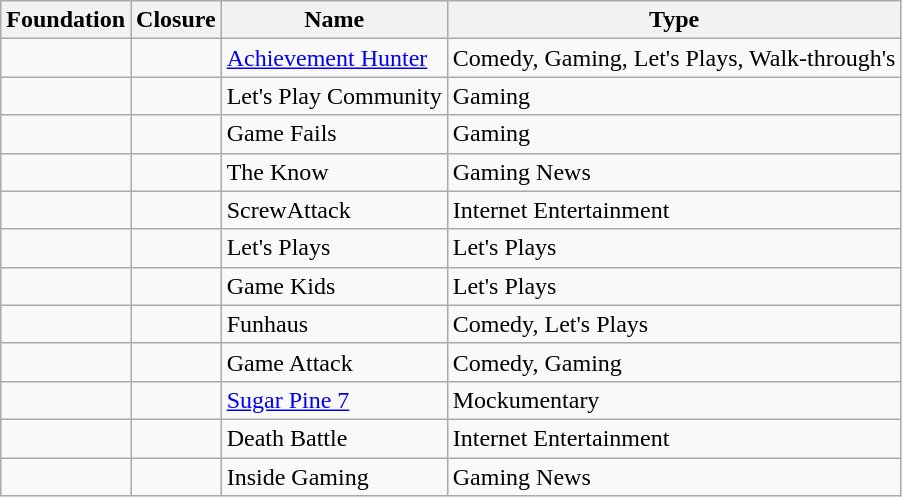<table class="wikitable sortable">
<tr>
<th>Foundation</th>
<th>Closure</th>
<th>Name</th>
<th>Type</th>
</tr>
<tr>
<td></td>
<td></td>
<td><a href='#'>Achievement Hunter</a></td>
<td>Comedy, Gaming, Let's Plays, Walk-through's</td>
</tr>
<tr>
<td></td>
<td></td>
<td>Let's Play Community</td>
<td>Gaming</td>
</tr>
<tr>
<td></td>
<td></td>
<td>Game Fails</td>
<td>Gaming</td>
</tr>
<tr>
<td></td>
<td></td>
<td>The Know</td>
<td>Gaming News</td>
</tr>
<tr>
<td></td>
<td></td>
<td>ScrewAttack</td>
<td>Internet Entertainment</td>
</tr>
<tr>
<td></td>
<td></td>
<td>Let's Plays</td>
<td>Let's Plays</td>
</tr>
<tr>
<td></td>
<td></td>
<td>Game Kids</td>
<td>Let's Plays</td>
</tr>
<tr>
<td></td>
<td></td>
<td>Funhaus</td>
<td>Comedy, Let's Plays</td>
</tr>
<tr>
<td></td>
<td></td>
<td>Game Attack</td>
<td>Comedy, Gaming</td>
</tr>
<tr>
<td></td>
<td></td>
<td><a href='#'>Sugar Pine 7</a></td>
<td>Mockumentary</td>
</tr>
<tr>
<td></td>
<td></td>
<td>Death Battle</td>
<td>Internet Entertainment</td>
</tr>
<tr>
<td></td>
<td></td>
<td>Inside Gaming</td>
<td>Gaming News</td>
</tr>
</table>
